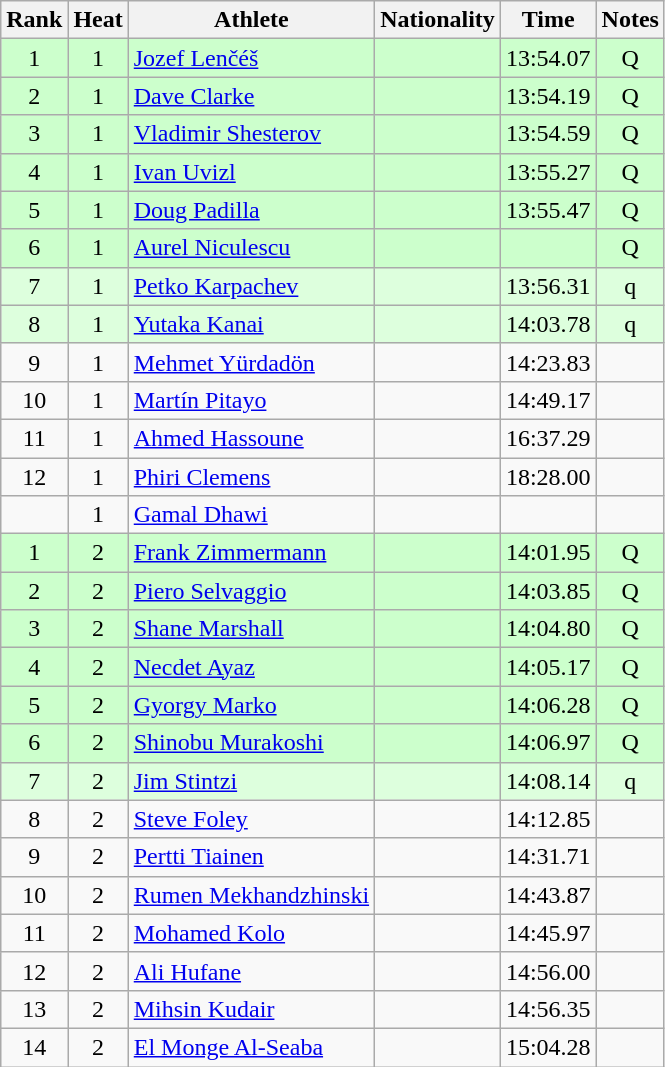<table class="wikitable sortable" style="text-align:center">
<tr>
<th>Rank</th>
<th>Heat</th>
<th>Athlete</th>
<th>Nationality</th>
<th>Time</th>
<th>Notes</th>
</tr>
<tr bgcolor=ccffcc>
<td>1</td>
<td>1</td>
<td align=left><a href='#'>Jozef Lenčéš</a></td>
<td align=left></td>
<td>13:54.07</td>
<td>Q</td>
</tr>
<tr bgcolor=ccffcc>
<td>2</td>
<td>1</td>
<td align=left><a href='#'>Dave Clarke</a></td>
<td align=left></td>
<td>13:54.19</td>
<td>Q</td>
</tr>
<tr bgcolor=ccffcc>
<td>3</td>
<td>1</td>
<td align=left><a href='#'>Vladimir Shesterov</a></td>
<td align=left></td>
<td>13:54.59</td>
<td>Q</td>
</tr>
<tr bgcolor=ccffcc>
<td>4</td>
<td>1</td>
<td align=left><a href='#'>Ivan Uvizl</a></td>
<td align=left></td>
<td>13:55.27</td>
<td>Q</td>
</tr>
<tr bgcolor=ccffcc>
<td>5</td>
<td>1</td>
<td align=left><a href='#'>Doug Padilla</a></td>
<td align=left></td>
<td>13:55.47</td>
<td>Q</td>
</tr>
<tr bgcolor=ccffcc>
<td>6</td>
<td>1</td>
<td align=left><a href='#'>Aurel Niculescu</a></td>
<td align=left></td>
<td></td>
<td>Q</td>
</tr>
<tr bgcolor=ddffdd>
<td>7</td>
<td>1</td>
<td align=left><a href='#'>Petko Karpachev</a></td>
<td align=left></td>
<td>13:56.31</td>
<td>q</td>
</tr>
<tr bgcolor=ddffdd>
<td>8</td>
<td>1</td>
<td align=left><a href='#'>Yutaka Kanai</a></td>
<td align=left></td>
<td>14:03.78</td>
<td>q</td>
</tr>
<tr>
<td>9</td>
<td>1</td>
<td align=left><a href='#'>Mehmet Yürdadön</a></td>
<td align=left></td>
<td>14:23.83</td>
<td></td>
</tr>
<tr>
<td>10</td>
<td>1</td>
<td align=left><a href='#'>Martín Pitayo</a></td>
<td align=left></td>
<td>14:49.17</td>
<td></td>
</tr>
<tr>
<td>11</td>
<td>1</td>
<td align=left><a href='#'>Ahmed Hassoune</a></td>
<td align=left></td>
<td>16:37.29</td>
<td></td>
</tr>
<tr>
<td>12</td>
<td>1</td>
<td align=left><a href='#'>Phiri Clemens</a></td>
<td align=left></td>
<td>18:28.00</td>
<td></td>
</tr>
<tr>
<td></td>
<td>1</td>
<td align=left><a href='#'>Gamal Dhawi</a></td>
<td align=left></td>
<td></td>
<td></td>
</tr>
<tr bgcolor=ccffcc>
<td>1</td>
<td>2</td>
<td align=left><a href='#'>Frank Zimmermann</a></td>
<td align=left></td>
<td>14:01.95</td>
<td>Q</td>
</tr>
<tr bgcolor=ccffcc>
<td>2</td>
<td>2</td>
<td align=left><a href='#'>Piero Selvaggio</a></td>
<td align=left></td>
<td>14:03.85</td>
<td>Q</td>
</tr>
<tr bgcolor=ccffcc>
<td>3</td>
<td>2</td>
<td align=left><a href='#'>Shane Marshall</a></td>
<td align=left></td>
<td>14:04.80</td>
<td>Q</td>
</tr>
<tr bgcolor=ccffcc>
<td>4</td>
<td>2</td>
<td align=left><a href='#'>Necdet Ayaz</a></td>
<td align=left></td>
<td>14:05.17</td>
<td>Q</td>
</tr>
<tr bgcolor=ccffcc>
<td>5</td>
<td>2</td>
<td align=left><a href='#'>Gyorgy Marko</a></td>
<td align=left></td>
<td>14:06.28</td>
<td>Q</td>
</tr>
<tr bgcolor=ccffcc>
<td>6</td>
<td>2</td>
<td align=left><a href='#'>Shinobu Murakoshi</a></td>
<td align=left></td>
<td>14:06.97</td>
<td>Q</td>
</tr>
<tr bgcolor=ddffdd>
<td>7</td>
<td>2</td>
<td align=left><a href='#'>Jim Stintzi</a></td>
<td align=left></td>
<td>14:08.14</td>
<td>q</td>
</tr>
<tr>
<td>8</td>
<td>2</td>
<td align=left><a href='#'>Steve Foley</a></td>
<td align=left></td>
<td>14:12.85</td>
<td></td>
</tr>
<tr>
<td>9</td>
<td>2</td>
<td align=left><a href='#'>Pertti Tiainen</a></td>
<td align=left></td>
<td>14:31.71</td>
<td></td>
</tr>
<tr>
<td>10</td>
<td>2</td>
<td align=left><a href='#'>Rumen Mekhandzhinski</a></td>
<td align=left></td>
<td>14:43.87</td>
<td></td>
</tr>
<tr>
<td>11</td>
<td>2</td>
<td align=left><a href='#'>Mohamed Kolo</a></td>
<td align=left></td>
<td>14:45.97</td>
<td></td>
</tr>
<tr>
<td>12</td>
<td>2</td>
<td align=left><a href='#'>Ali Hufane</a></td>
<td align=left></td>
<td>14:56.00</td>
<td></td>
</tr>
<tr>
<td>13</td>
<td>2</td>
<td align=left><a href='#'>Mihsin Kudair</a></td>
<td align=left></td>
<td>14:56.35</td>
<td></td>
</tr>
<tr>
<td>14</td>
<td>2</td>
<td align=left><a href='#'>El Monge Al-Seaba</a></td>
<td align=left></td>
<td>15:04.28</td>
<td></td>
</tr>
</table>
